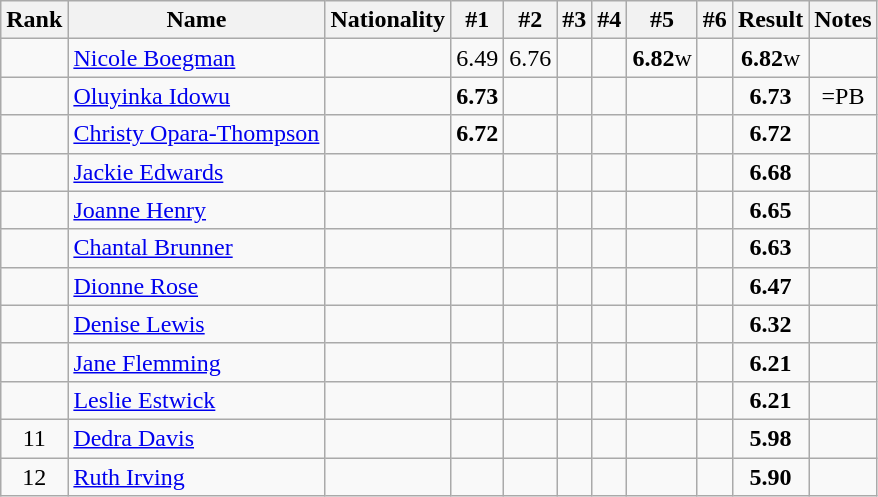<table class="wikitable sortable" style=" text-align:center">
<tr>
<th>Rank</th>
<th>Name</th>
<th>Nationality</th>
<th>#1</th>
<th>#2</th>
<th>#3</th>
<th>#4</th>
<th>#5</th>
<th>#6</th>
<th>Result</th>
<th>Notes</th>
</tr>
<tr>
<td></td>
<td align=left><a href='#'>Nicole Boegman</a></td>
<td align=left></td>
<td>6.49</td>
<td>6.76</td>
<td></td>
<td></td>
<td><strong>6.82</strong>w</td>
<td></td>
<td><strong>6.82</strong>w</td>
<td></td>
</tr>
<tr>
<td></td>
<td align=left><a href='#'>Oluyinka Idowu</a></td>
<td align=left></td>
<td><strong>6.73</strong></td>
<td></td>
<td></td>
<td></td>
<td></td>
<td></td>
<td><strong>6.73</strong></td>
<td>=PB</td>
</tr>
<tr>
<td></td>
<td align=left><a href='#'>Christy Opara-Thompson</a></td>
<td align=left></td>
<td><strong>6.72</strong></td>
<td></td>
<td></td>
<td></td>
<td></td>
<td></td>
<td><strong>6.72</strong></td>
<td></td>
</tr>
<tr>
<td></td>
<td align=left><a href='#'>Jackie Edwards</a></td>
<td align=left></td>
<td></td>
<td></td>
<td></td>
<td></td>
<td></td>
<td></td>
<td><strong>6.68</strong></td>
<td></td>
</tr>
<tr>
<td></td>
<td align=left><a href='#'>Joanne Henry</a></td>
<td align=left></td>
<td></td>
<td></td>
<td></td>
<td></td>
<td></td>
<td></td>
<td><strong>6.65</strong></td>
<td></td>
</tr>
<tr>
<td></td>
<td align=left><a href='#'>Chantal Brunner</a></td>
<td align=left></td>
<td></td>
<td></td>
<td></td>
<td></td>
<td></td>
<td></td>
<td><strong>6.63</strong></td>
<td></td>
</tr>
<tr>
<td></td>
<td align=left><a href='#'>Dionne Rose</a></td>
<td align=left></td>
<td></td>
<td></td>
<td></td>
<td></td>
<td></td>
<td></td>
<td><strong>6.47</strong></td>
<td></td>
</tr>
<tr>
<td></td>
<td align=left><a href='#'>Denise Lewis</a></td>
<td align=left></td>
<td></td>
<td></td>
<td></td>
<td></td>
<td></td>
<td></td>
<td><strong>6.32</strong></td>
<td></td>
</tr>
<tr>
<td></td>
<td align=left><a href='#'>Jane Flemming</a></td>
<td align=left></td>
<td></td>
<td></td>
<td></td>
<td></td>
<td></td>
<td></td>
<td><strong>6.21</strong></td>
<td></td>
</tr>
<tr>
<td></td>
<td align=left><a href='#'>Leslie Estwick</a></td>
<td align=left></td>
<td></td>
<td></td>
<td></td>
<td></td>
<td></td>
<td></td>
<td><strong>6.21</strong></td>
<td></td>
</tr>
<tr>
<td>11</td>
<td align=left><a href='#'>Dedra Davis</a></td>
<td align=left></td>
<td></td>
<td></td>
<td></td>
<td></td>
<td></td>
<td></td>
<td><strong>5.98</strong></td>
<td></td>
</tr>
<tr>
<td>12</td>
<td align=left><a href='#'>Ruth Irving</a></td>
<td align=left></td>
<td></td>
<td></td>
<td></td>
<td></td>
<td></td>
<td></td>
<td><strong>5.90</strong></td>
<td></td>
</tr>
</table>
